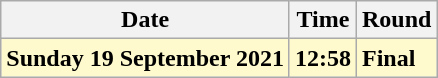<table class="wikitable">
<tr>
<th>Date</th>
<th>Time</th>
<th>Round</th>
</tr>
<tr>
<td style=background:lemonchiffon><strong>Sunday 19 September 2021</strong></td>
<td style=background:lemonchiffon><strong>12:58</strong></td>
<td style=background:lemonchiffon><strong>Final</strong></td>
</tr>
</table>
